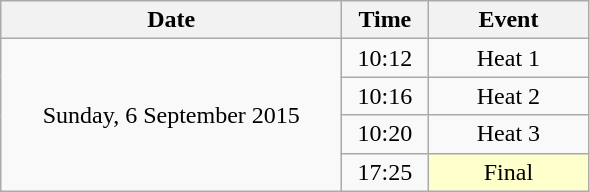<table class = "wikitable" style="text-align:center;">
<tr>
<th width=220>Date</th>
<th width=50>Time</th>
<th width=100>Event</th>
</tr>
<tr>
<td rowspan=4>Sunday, 6 September 2015</td>
<td>10:12</td>
<td>Heat 1</td>
</tr>
<tr>
<td>10:16</td>
<td>Heat 2</td>
</tr>
<tr>
<td>10:20</td>
<td>Heat 3</td>
</tr>
<tr>
<td>17:25</td>
<td bgcolor=ffffcc>Final</td>
</tr>
</table>
